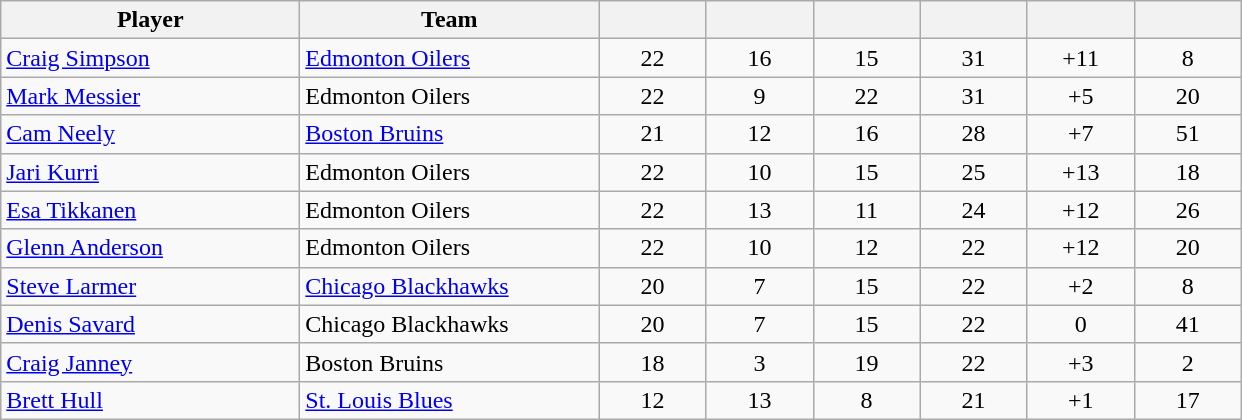<table style="padding:3px; border-spacing:0; text-align:center;" class="wikitable sortable">
<tr>
<th style="width:12em">Player</th>
<th style="width:12em">Team</th>
<th style="width:4em"></th>
<th style="width:4em"></th>
<th style="width:4em"></th>
<th style="width:4em"></th>
<th data-sort-type="number" style="width:4em"></th>
<th style="width:4em"></th>
</tr>
<tr align=center>
<td align=left><a href='#'>Craig Simpson</a></td>
<td align=left><a href='#'>Edmonton Oilers</a></td>
<td>22</td>
<td>16</td>
<td>15</td>
<td>31</td>
<td>+11</td>
<td>8</td>
</tr>
<tr align=center>
<td align=left><a href='#'>Mark Messier</a></td>
<td align=left>Edmonton Oilers</td>
<td>22</td>
<td>9</td>
<td>22</td>
<td>31</td>
<td>+5</td>
<td>20</td>
</tr>
<tr align=center>
<td align=left><a href='#'>Cam Neely</a></td>
<td align=left><a href='#'>Boston Bruins</a></td>
<td>21</td>
<td>12</td>
<td>16</td>
<td>28</td>
<td>+7</td>
<td>51</td>
</tr>
<tr align=center>
<td align=left><a href='#'>Jari Kurri</a></td>
<td align=left>Edmonton Oilers</td>
<td>22</td>
<td>10</td>
<td>15</td>
<td>25</td>
<td>+13</td>
<td>18</td>
</tr>
<tr align=center>
<td align=left><a href='#'>Esa Tikkanen</a></td>
<td align=left>Edmonton Oilers</td>
<td>22</td>
<td>13</td>
<td>11</td>
<td>24</td>
<td>+12</td>
<td>26</td>
</tr>
<tr align=center>
<td align=left><a href='#'>Glenn Anderson</a></td>
<td align=left>Edmonton Oilers</td>
<td>22</td>
<td>10</td>
<td>12</td>
<td>22</td>
<td>+12</td>
<td>20</td>
</tr>
<tr align=center>
<td align=left><a href='#'>Steve Larmer</a></td>
<td align=left><a href='#'>Chicago Blackhawks</a></td>
<td>20</td>
<td>7</td>
<td>15</td>
<td>22</td>
<td>+2</td>
<td>8</td>
</tr>
<tr align=center>
<td align=left><a href='#'>Denis Savard</a></td>
<td align=left>Chicago Blackhawks</td>
<td>20</td>
<td>7</td>
<td>15</td>
<td>22</td>
<td>0</td>
<td>41</td>
</tr>
<tr align=center>
<td align=left><a href='#'>Craig Janney</a></td>
<td align=left>Boston Bruins</td>
<td>18</td>
<td>3</td>
<td>19</td>
<td>22</td>
<td>+3</td>
<td>2</td>
</tr>
<tr align=center>
<td align=left><a href='#'>Brett Hull</a></td>
<td align=left><a href='#'>St. Louis Blues</a></td>
<td>12</td>
<td>13</td>
<td>8</td>
<td>21</td>
<td>+1</td>
<td>17</td>
</tr>
</table>
